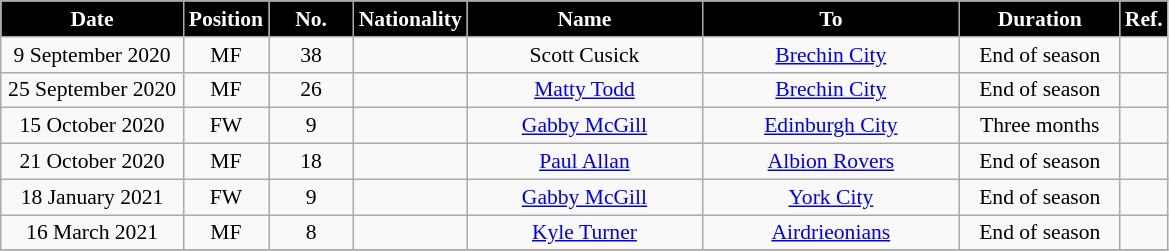<table class="wikitable"  style="text-align:center; font-size:90%; ">
<tr>
<th style="background:#000000; color:white; width:115px;">Date</th>
<th style="background:#000000; color:white; width:50px;">Position</th>
<th style="background:#000000; color:white; width:50px;">No.</th>
<th style="background:#000000; color:white; width:50px;">Nationality</th>
<th style="background:#000000; color:white; width:150px;">Name</th>
<th style="background:#000000; color:white; width:165px;">To</th>
<th style="background:#000000; color:white; width:100px;">Duration</th>
<th style="background:#000000; color:white; width:25px;">Ref.</th>
</tr>
<tr>
<td>9 September 2020</td>
<td>MF</td>
<td>38</td>
<td></td>
<td>Scott Cusick</td>
<td><a href='#'>Brechin City</a></td>
<td>End of season</td>
<td></td>
</tr>
<tr>
<td>25 September 2020</td>
<td>MF</td>
<td>26</td>
<td></td>
<td><a href='#'>Matty Todd</a></td>
<td><a href='#'>Brechin City</a></td>
<td>End of season</td>
<td></td>
</tr>
<tr>
<td>15 October 2020</td>
<td>FW</td>
<td>9</td>
<td></td>
<td><a href='#'>Gabby McGill</a></td>
<td><a href='#'>Edinburgh City</a></td>
<td>Three months</td>
<td></td>
</tr>
<tr>
<td>21 October 2020</td>
<td>MF</td>
<td>18</td>
<td></td>
<td><a href='#'>Paul Allan</a></td>
<td><a href='#'>Albion Rovers</a></td>
<td>End of season</td>
<td></td>
</tr>
<tr>
<td>18 January 2021</td>
<td>FW</td>
<td>9</td>
<td></td>
<td><a href='#'>Gabby McGill</a></td>
<td> <a href='#'>York City</a></td>
<td>End of season</td>
<td></td>
</tr>
<tr>
<td>16 March 2021</td>
<td>MF</td>
<td>8</td>
<td></td>
<td><a href='#'>Kyle Turner</a></td>
<td><a href='#'>Airdrieonians</a></td>
<td>End of season</td>
<td></td>
</tr>
<tr>
</tr>
</table>
